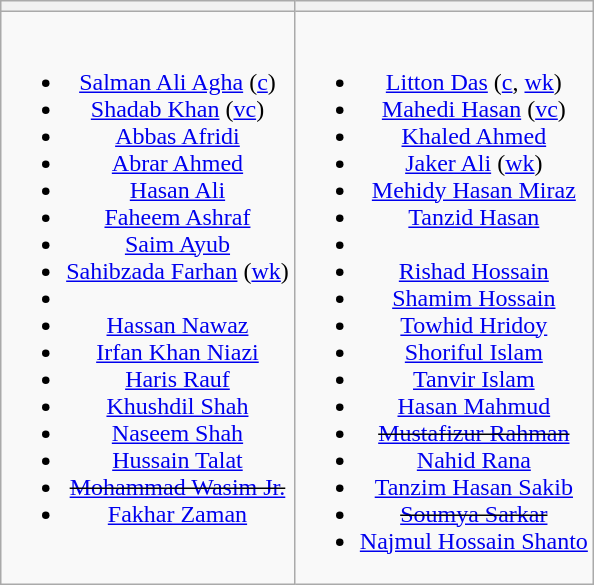<table class="wikitable" style="text-align:center;margin:auto">
<tr>
<th></th>
<th></th>
</tr>
<tr style="vertical-align:top">
<td><br><ul><li><a href='#'>Salman Ali Agha</a> (<a href='#'>c</a>)</li><li><a href='#'>Shadab Khan</a> (<a href='#'>vc</a>)</li><li><a href='#'>Abbas Afridi</a></li><li><a href='#'>Abrar Ahmed</a></li><li><a href='#'>Hasan Ali</a></li><li><a href='#'>Faheem Ashraf</a></li><li><a href='#'>Saim Ayub</a></li><li><a href='#'>Sahibzada Farhan</a> (<a href='#'>wk</a>)</li><li></li><li><a href='#'>Hassan Nawaz</a></li><li><a href='#'>Irfan Khan Niazi</a></li><li><a href='#'>Haris Rauf</a></li><li><a href='#'>Khushdil Shah</a></li><li><a href='#'>Naseem Shah</a></li><li><a href='#'>Hussain Talat</a></li><li><s><a href='#'>Mohammad Wasim Jr.</a></s></li><li><a href='#'>Fakhar Zaman</a></li></ul></td>
<td><br><ul><li><a href='#'>Litton Das</a> (<a href='#'>c</a>, <a href='#'>wk</a>)</li><li><a href='#'>Mahedi Hasan</a> (<a href='#'>vc</a>)</li><li><a href='#'>Khaled Ahmed</a></li><li><a href='#'>Jaker Ali</a> (<a href='#'>wk</a>)</li><li><a href='#'>Mehidy Hasan Miraz</a></li><li><a href='#'>Tanzid Hasan</a></li><li></li><li><a href='#'>Rishad Hossain</a></li><li><a href='#'>Shamim Hossain</a></li><li><a href='#'>Towhid Hridoy</a></li><li><a href='#'>Shoriful Islam</a></li><li><a href='#'>Tanvir Islam</a></li><li><a href='#'>Hasan Mahmud</a></li><li><s><a href='#'>Mustafizur Rahman</a></s></li><li><a href='#'>Nahid Rana</a></li><li><a href='#'>Tanzim Hasan Sakib</a></li><li><s><a href='#'>Soumya Sarkar</a></s></li><li><a href='#'>Najmul Hossain Shanto</a></li></ul></td>
</tr>
</table>
